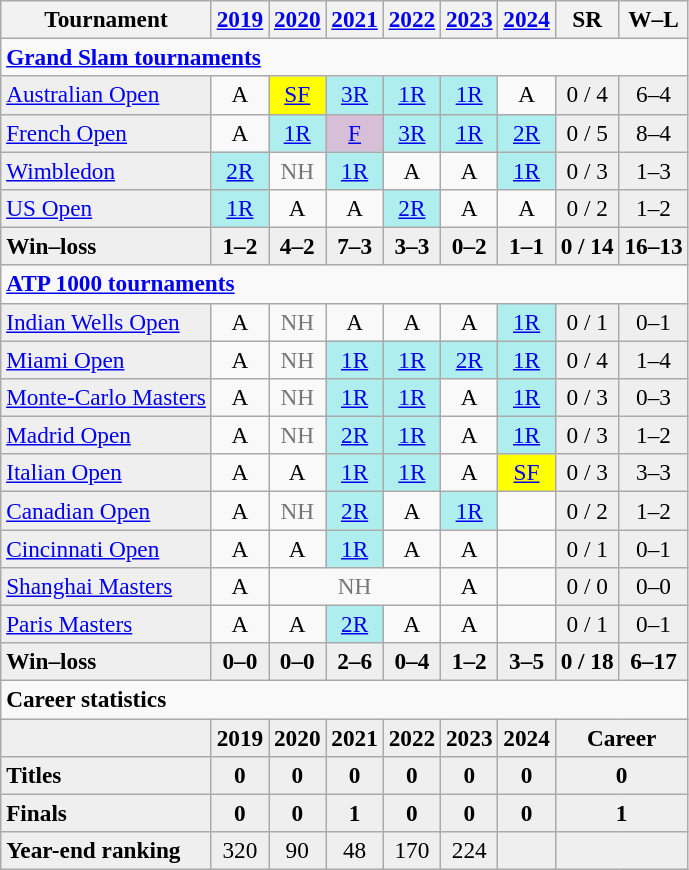<table class="wikitable nowrap" style=text-align:center;font-size:97%>
<tr>
<th>Tournament</th>
<th><a href='#'>2019</a></th>
<th><a href='#'>2020</a></th>
<th><a href='#'>2021</a></th>
<th><a href='#'>2022</a></th>
<th><a href='#'>2023</a></th>
<th><a href='#'>2024</a></th>
<th>SR</th>
<th>W–L</th>
</tr>
<tr>
<td colspan="9" align="left"><strong><a href='#'>Grand Slam tournaments</a></strong></td>
</tr>
<tr>
<td bgcolor=efefef align=left><a href='#'>Australian Open</a></td>
<td>A</td>
<td bgcolor=yellow><a href='#'>SF</a></td>
<td bgcolor=afeeee><a href='#'>3R</a></td>
<td bgcolor=afeeee><a href='#'>1R</a></td>
<td bgcolor=afeeee><a href='#'>1R</a></td>
<td>A</td>
<td bgcolor=efefef>0 / 4</td>
<td bgcolor=efefef>6–4</td>
</tr>
<tr>
<td bgcolor=efefef align=left><a href='#'>French Open</a></td>
<td>A</td>
<td bgcolor=afeeee><a href='#'>1R</a></td>
<td bgcolor=thistle><a href='#'>F</a></td>
<td bgcolor=afeeee><a href='#'>3R</a></td>
<td bgcolor=afeeee><a href='#'>1R</a></td>
<td bgcolor=afeeee><a href='#'>2R</a></td>
<td bgcolor=efefef>0 / 5</td>
<td bgcolor=efefef>8–4</td>
</tr>
<tr>
<td bgcolor=efefef align=left><a href='#'>Wimbledon</a></td>
<td bgcolor=afeeee><a href='#'>2R</a></td>
<td style=color:#767676>NH</td>
<td bgcolor=afeeee><a href='#'>1R</a></td>
<td>A</td>
<td>A</td>
<td bgcolor=afeeee><a href='#'>1R</a></td>
<td bgcolor=efefef>0 / 3</td>
<td bgcolor=efefef>1–3</td>
</tr>
<tr>
<td bgcolor=efefef align=left><a href='#'>US Open</a></td>
<td bgcolor=afeeee><a href='#'>1R</a></td>
<td>A</td>
<td>A</td>
<td bgcolor=afeeee><a href='#'>2R</a></td>
<td>A</td>
<td>A</td>
<td bgcolor=efefef>0 / 2</td>
<td bgcolor=efefef>1–2</td>
</tr>
<tr style=background:#efefef;font-weight:bold>
<td style=text-align:left>Win–loss</td>
<td>1–2</td>
<td>4–2</td>
<td>7–3</td>
<td>3–3</td>
<td>0–2</td>
<td>1–1</td>
<td>0 / 14</td>
<td>16–13</td>
</tr>
<tr>
<td colspan="13" align="left"><strong><a href='#'>ATP 1000 tournaments</a></strong></td>
</tr>
<tr>
<td bgcolor=efefef align=left><a href='#'>Indian Wells Open</a></td>
<td>A</td>
<td style=color:#767676>NH</td>
<td>A</td>
<td>A</td>
<td>A</td>
<td bgcolor=afeeee><a href='#'>1R</a></td>
<td bgcolor=efefef>0 / 1</td>
<td bgcolor=efefef>0–1</td>
</tr>
<tr>
<td bgcolor=efefef align=left><a href='#'>Miami Open</a></td>
<td>A</td>
<td style=color:#767676>NH</td>
<td bgcolor=afeeee><a href='#'>1R</a></td>
<td bgcolor=afeeee><a href='#'>1R</a></td>
<td bgcolor=afeeee><a href='#'>2R</a></td>
<td bgcolor=afeeee><a href='#'>1R</a></td>
<td bgcolor=efefef>0 / 4</td>
<td bgcolor=efefef>1–4</td>
</tr>
<tr>
<td bgcolor=efefef align=left><a href='#'>Monte-Carlo Masters</a></td>
<td>A</td>
<td style=color:#767676>NH</td>
<td bgcolor=afeeee><a href='#'>1R</a></td>
<td bgcolor=afeeee><a href='#'>1R</a></td>
<td>A</td>
<td bgcolor=afeeee><a href='#'>1R</a></td>
<td bgcolor=efefef>0 / 3</td>
<td bgcolor=efefef>0–3</td>
</tr>
<tr>
<td bgcolor=efefef align=left><a href='#'>Madrid Open</a></td>
<td>A</td>
<td style=color:#767676>NH</td>
<td bgcolor=afeeee><a href='#'>2R</a></td>
<td bgcolor=afeeee><a href='#'>1R</a></td>
<td>A</td>
<td bgcolor=afeeee><a href='#'>1R</a></td>
<td bgcolor=efefef>0 / 3</td>
<td bgcolor=efefef>1–2</td>
</tr>
<tr>
<td bgcolor=efefef align=left><a href='#'>Italian Open</a></td>
<td>A</td>
<td>A</td>
<td bgcolor=afeeee><a href='#'>1R</a></td>
<td bgcolor=afeeee><a href='#'>1R</a></td>
<td>A</td>
<td bgcolor=yellow><a href='#'>SF</a></td>
<td bgcolor=efefef>0 / 3</td>
<td bgcolor=efefef>3–3</td>
</tr>
<tr>
<td bgcolor=efefef align=left><a href='#'>Canadian Open</a></td>
<td>A</td>
<td style=color:#767676>NH</td>
<td bgcolor=afeeee><a href='#'>2R</a></td>
<td>A</td>
<td bgcolor=afeeee><a href='#'>1R</a></td>
<td></td>
<td bgcolor=efefef>0 / 2</td>
<td bgcolor=efefef>1–2</td>
</tr>
<tr>
<td bgcolor=efefef align=left><a href='#'>Cincinnati Open</a></td>
<td>A</td>
<td>A</td>
<td bgcolor=afeeee><a href='#'>1R</a></td>
<td>A</td>
<td>A</td>
<td></td>
<td bgcolor=efefef>0 / 1</td>
<td bgcolor=efefef>0–1</td>
</tr>
<tr>
<td bgcolor=efefef align=left><a href='#'>Shanghai Masters</a></td>
<td>A</td>
<td colspan="3" style="color:#767676">NH</td>
<td>A</td>
<td></td>
<td bgcolor=efefef>0 / 0</td>
<td bgcolor=efefef>0–0</td>
</tr>
<tr>
<td bgcolor=efefef align=left><a href='#'>Paris Masters</a></td>
<td>A</td>
<td>A</td>
<td bgcolor=afeeee><a href='#'>2R</a></td>
<td>A</td>
<td>A</td>
<td></td>
<td bgcolor=efefef>0 / 1</td>
<td bgcolor=efefef>0–1</td>
</tr>
<tr style=background:#efefef;font-weight:bold;>
<td style=text-align:left>Win–loss</td>
<td>0–0</td>
<td>0–0</td>
<td>2–6</td>
<td>0–4</td>
<td>1–2</td>
<td>3–5</td>
<td>0 / 18</td>
<td>6–17</td>
</tr>
<tr>
<td colspan="9" align="left"><strong>Career statistics</strong></td>
</tr>
<tr style=background:#efefef;font-weight:bold;>
<td></td>
<td>2019</td>
<td>2020</td>
<td>2021</td>
<td>2022</td>
<td>2023</td>
<td>2024</td>
<td colspan="3">Career</td>
</tr>
<tr style=background:#efefef;font-weight:bold>
<td style=text-align:left>Titles</td>
<td>0</td>
<td>0</td>
<td>0</td>
<td>0</td>
<td>0</td>
<td>0</td>
<td colspan="2" bgcolor="efefef">0</td>
</tr>
<tr style=background:#efefef;font-weight:bold>
<td align=left>Finals</td>
<td>0</td>
<td>0</td>
<td>1</td>
<td>0</td>
<td>0</td>
<td>0</td>
<td colspan="2" bgcolor="efefef">1</td>
</tr>
<tr bgcolor=efefef>
<td align=left><strong>Year-end ranking</strong></td>
<td>320</td>
<td>90</td>
<td>48</td>
<td>170</td>
<td>224</td>
<td></td>
<td colspan="2"></td>
</tr>
</table>
